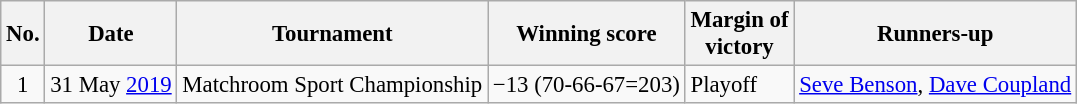<table class="wikitable" style="font-size:95%;">
<tr>
<th>No.</th>
<th>Date</th>
<th>Tournament</th>
<th>Winning score</th>
<th>Margin of<br>victory</th>
<th>Runners-up</th>
</tr>
<tr>
<td align=center>1</td>
<td align=right>31 May <a href='#'>2019</a></td>
<td>Matchroom Sport Championship</td>
<td>−13 (70-66-67=203)</td>
<td>Playoff</td>
<td> <a href='#'>Seve Benson</a>,  <a href='#'>Dave Coupland</a></td>
</tr>
</table>
